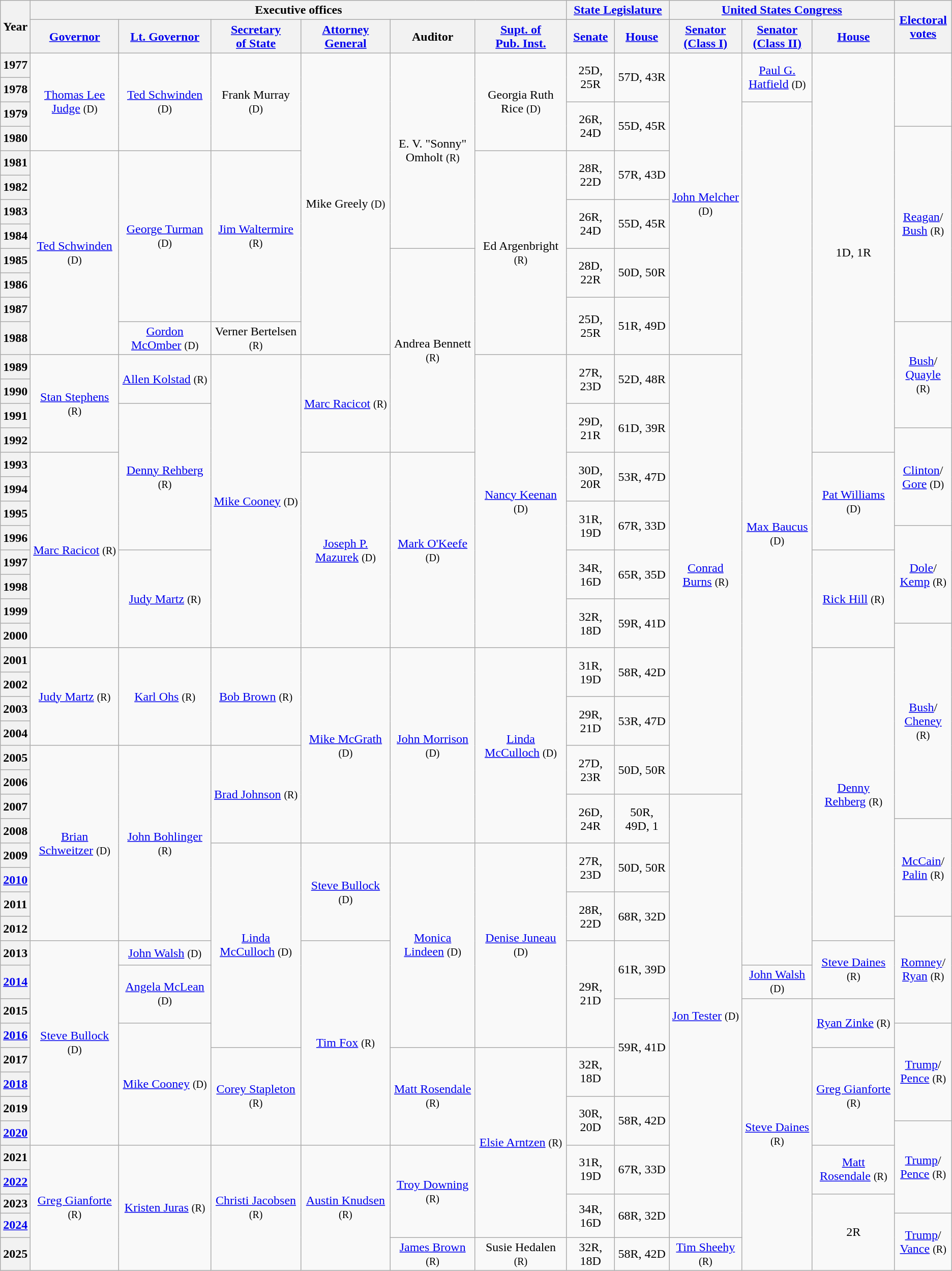<table class="wikitable sortable sticky-header-multi" style="text-align:center">
<tr>
<th rowspan=2 class=unsortable>Year</th>
<th colspan=6>Executive offices</th>
<th colspan=2><a href='#'>State Legislature</a></th>
<th colspan=3><a href='#'>United States Congress</a></th>
<th rowspan=2 class=unsortable><a href='#'>Electoral<br>votes</a></th>
</tr>
<tr style="height:2em">
<th class=unsortable><a href='#'>Governor</a></th>
<th class=unsortable><a href='#'>Lt. Governor</a></th>
<th class=unsortable><a href='#'>Secretary<br>of State</a></th>
<th class=unsortable><a href='#'>Attorney<br>General</a></th>
<th class=unsortable>Auditor</th>
<th class=unsortable><a href='#'>Supt. of<br>Pub. Inst.</a></th>
<th class=unsortable><a href='#'>Senate</a></th>
<th class=unsortable><a href='#'>House</a></th>
<th class=unsortable><a href='#'>Senator<br>(Class I)</a></th>
<th class=unsortable><a href='#'>Senator<br>(Class II)</a></th>
<th class=unsortable><a href='#'>House</a></th>
</tr>
<tr style="height:2em">
<th>1977</th>
<td rowspan=4 ><a href='#'>Thomas Lee<br>Judge</a> <small>(D)</small></td>
<td rowspan=4 ><a href='#'>Ted Schwinden</a> <small>(D)</small></td>
<td rowspan=4 >Frank Murray <small>(D)</small></td>
<td rowspan=12 >Mike Greely <small>(D)</small></td>
<td rowspan=8 >E. V. "Sonny"<br>Omholt <small>(R)</small></td>
<td rowspan=4 >Georgia Ruth<br>Rice <small>(D)</small></td>
<td rowspan=2 >25D, 25R</td>
<td rowspan=2 >57D, 43R</td>
<td rowspan=12 ><a href='#'>John Melcher</a> <small>(D)</small></td>
<td rowspan=2 ><a href='#'>Paul G.<br>Hatfield</a> <small>(D)</small></td>
<td rowspan=16 >1D, 1R</td>
<td rowspan=3></td>
</tr>
<tr style="height:2em">
<th>1978</th>
</tr>
<tr style="height:2em">
<th>1979</th>
<td rowspan=2 >26R, 24D</td>
<td rowspan=2 >55D, 45R</td>
<td rowspan=35 ><a href='#'>Max Baucus</a> <small>(D)</small></td>
</tr>
<tr style="height:2em">
<th>1980</th>
<td rowspan=8 ><a href='#'>Reagan</a>/<br><a href='#'>Bush</a> <small>(R)</small> </td>
</tr>
<tr style="height:2em">
<th>1981</th>
<td rowspan=8 ><a href='#'>Ted Schwinden</a> <small>(D)</small></td>
<td rowspan=7 ><a href='#'>George Turman</a> <small>(D)</small></td>
<td rowspan=7 ><a href='#'>Jim Waltermire</a> <small>(R)</small></td>
<td rowspan=8 >Ed Argenbright <small>(R)</small></td>
<td rowspan=2 >28R, 22D</td>
<td rowspan=2 >57R, 43D</td>
</tr>
<tr style="height:2em">
<th>1982</th>
</tr>
<tr style="height:2em">
<th>1983</th>
<td rowspan=2 >26R, 24D</td>
<td rowspan=2 >55D, 45R</td>
</tr>
<tr style="height:2em">
<th>1984</th>
</tr>
<tr style="height:2em">
<th>1985</th>
<td rowspan=8 >Andrea Bennett <small>(R)</small></td>
<td rowspan=2 >28D, 22R</td>
<td rowspan=2 >50D, 50R</td>
</tr>
<tr style="height:2em">
<th>1986</th>
</tr>
<tr style="height:2em">
<th>1987</th>
<td rowspan=2 >25D, 25R</td>
<td rowspan=2 >51R, 49D</td>
</tr>
<tr style="height:2em">
<th>1988</th>
<td><a href='#'>Gordon McOmber</a> <small>(D)</small></td>
<td>Verner Bertelsen <small>(R)</small></td>
<td rowspan=4 ><a href='#'>Bush</a>/<br><a href='#'>Quayle</a> <small>(R)</small> </td>
</tr>
<tr style="height:2em">
<th>1989</th>
<td rowspan=4 ><a href='#'>Stan Stephens</a> <small>(R)</small></td>
<td rowspan=2 ><a href='#'>Allen Kolstad</a> <small>(R)</small></td>
<td rowspan=12 ><a href='#'>Mike Cooney</a> <small>(D)</small></td>
<td rowspan=4 ><a href='#'>Marc Racicot</a> <small>(R)</small></td>
<td rowspan=12 ><a href='#'>Nancy Keenan</a> <small>(D)</small></td>
<td rowspan=2 >27R, 23D</td>
<td rowspan=2 >52D, 48R</td>
<td rowspan=18 ><a href='#'>Conrad Burns</a> <small>(R)</small></td>
</tr>
<tr style="height:2em">
<th>1990</th>
</tr>
<tr style="height:2em">
<th>1991</th>
<td rowspan=6 ><a href='#'>Denny Rehberg</a> <small>(R)</small></td>
<td rowspan=2 >29D, 21R</td>
<td rowspan=2 >61D, 39R</td>
</tr>
<tr style="height:2em">
<th>1992</th>
<td rowspan=4 ><a href='#'>Clinton</a>/<br><a href='#'>Gore</a> <small>(D)</small> </td>
</tr>
<tr style="height:2em">
<th>1993</th>
<td rowspan=8 ><a href='#'>Marc Racicot</a> <small>(R)</small></td>
<td rowspan=8 ><a href='#'>Joseph P. Mazurek</a> <small>(D)</small></td>
<td rowspan=8 ><a href='#'>Mark O'Keefe</a> <small>(D)</small></td>
<td rowspan=2 >30D, 20R</td>
<td rowspan=2 >53R, 47D</td>
<td rowspan=4 ><a href='#'>Pat Williams</a> <small>(D)</small></td>
</tr>
<tr style="height:2em">
<th>1994</th>
</tr>
<tr style="height:2em">
<th>1995</th>
<td rowspan=2 >31R, 19D</td>
<td rowspan=2 >67R, 33D</td>
</tr>
<tr style="height:2em">
<th>1996</th>
<td rowspan=4 ><a href='#'>Dole</a>/<br><a href='#'>Kemp</a> <small>(R)</small> </td>
</tr>
<tr style="height:2em">
<th>1997</th>
<td rowspan=4 ><a href='#'>Judy Martz</a> <small>(R)</small></td>
<td rowspan=2 >34R, 16D</td>
<td rowspan=2 >65R, 35D</td>
<td rowspan=4 ><a href='#'>Rick Hill</a> <small>(R)</small></td>
</tr>
<tr style="height:2em">
<th>1998</th>
</tr>
<tr style="height:2em">
<th>1999</th>
<td rowspan=2 >32R, 18D</td>
<td rowspan=2 >59R, 41D</td>
</tr>
<tr style="height:2em">
<th>2000</th>
<td rowspan=8 ><a href='#'>Bush</a>/<br><a href='#'>Cheney</a> <small>(R)</small> </td>
</tr>
<tr style="height:2em">
<th>2001</th>
<td rowspan=4 ><a href='#'>Judy Martz</a> <small>(R)</small></td>
<td rowspan=4 ><a href='#'>Karl Ohs</a> <small>(R)</small></td>
<td rowspan=4 ><a href='#'>Bob Brown</a> <small>(R)</small></td>
<td rowspan=8 ><a href='#'>Mike McGrath</a> <small>(D)</small></td>
<td rowspan=8 ><a href='#'>John Morrison</a> <small>(D)</small></td>
<td rowspan=8 ><a href='#'>Linda McCulloch</a> <small>(D)</small></td>
<td rowspan=2 >31R, 19D</td>
<td rowspan=2 >58R, 42D</td>
<td rowspan=12 ><a href='#'>Denny Rehberg</a> <small>(R)</small></td>
</tr>
<tr style="height:2em">
<th>2002</th>
</tr>
<tr style="height:2em">
<th>2003</th>
<td rowspan=2 >29R, 21D</td>
<td rowspan=2 >53R, 47D</td>
</tr>
<tr style="height:2em">
<th>2004</th>
</tr>
<tr style="height:2em">
<th>2005</th>
<td rowspan=8 ><a href='#'>Brian Schweitzer</a> <small>(D)</small></td>
<td rowspan=8 ><a href='#'>John Bohlinger</a> <small>(R)</small></td>
<td rowspan=4 ><a href='#'>Brad Johnson</a> <small>(R)</small></td>
<td rowspan=2 >27D, 23R</td>
<td rowspan=2 >50D, 50R</td>
</tr>
<tr style="height:2em">
<th>2006</th>
</tr>
<tr style="height:2em">
<th>2007</th>
<td rowspan=2 >26D, 24R</td>
<td rowspan=2 >50R, 49D, 1</td>
<td rowspan=18 ><a href='#'>Jon Tester</a> <small>(D)</small></td>
</tr>
<tr style="height:2em">
<th>2008</th>
<td rowspan=4 ><a href='#'>McCain</a>/<br><a href='#'>Palin</a> <small>(R)</small> </td>
</tr>
<tr style="height:2em">
<th>2009</th>
<td rowspan=8 ><a href='#'>Linda McCulloch</a> <small>(D)</small></td>
<td rowspan=4 ><a href='#'>Steve Bullock</a> <small>(D)</small></td>
<td rowspan=8 ><a href='#'>Monica Lindeen</a> <small>(D)</small></td>
<td rowspan=8 ><a href='#'>Denise Juneau</a> <small>(D)</small></td>
<td rowspan=2 >27R, 23D</td>
<td rowspan=2 >50D, 50R</td>
</tr>
<tr style="height:2em">
<th><a href='#'>2010</a></th>
</tr>
<tr style="height:2em">
<th>2011</th>
<td rowspan=2 >28R, 22D</td>
<td rowspan=2 >68R, 32D</td>
</tr>
<tr style="height:2em">
<th>2012</th>
<td rowspan=4 ><a href='#'>Romney</a>/<br><a href='#'>Ryan</a> <small>(R)</small> </td>
</tr>
<tr style="height:2em">
<th>2013</th>
<td rowspan=8 ><a href='#'>Steve Bullock</a> <small>(D)</small></td>
<td><a href='#'>John Walsh</a> <small>(D)</small></td>
<td rowspan=8 ><a href='#'>Tim Fox</a> <small>(R)</small></td>
<td rowspan=4 >29R, 21D</td>
<td rowspan=2 >61R, 39D</td>
<td rowspan=2 ><a href='#'>Steve Daines</a> <small>(R)</small></td>
</tr>
<tr style="height:2em">
<th><a href='#'>2014</a></th>
<td rowspan=2 ><a href='#'>Angela McLean</a> <small>(D)</small></td>
<td><a href='#'>John Walsh</a> <small>(D)</small></td>
</tr>
<tr style="height:2em">
<th>2015</th>
<td rowspan=4 >59R, 41D</td>
<td rowspan=11 ><a href='#'>Steve Daines</a> <small>(R)</small></td>
<td rowspan=2 ><a href='#'>Ryan Zinke</a> <small>(R)</small></td>
</tr>
<tr style="height:2em">
<th><a href='#'>2016</a></th>
<td rowspan=5 ><a href='#'>Mike Cooney</a> <small>(D)</small></td>
<td rowspan=4 ><a href='#'>Trump</a>/<br><a href='#'>Pence</a> <small>(R)</small> </td>
</tr>
<tr style="height:2em">
<th>2017</th>
<td rowspan=4 ><a href='#'>Corey Stapleton</a> <small>(R)</small></td>
<td rowspan=4 ><a href='#'>Matt Rosendale</a> <small>(R)</small></td>
<td rowspan=8 ><a href='#'>Elsie Arntzen</a> <small>(R)</small></td>
<td rowspan=2 >32R, 18D</td>
<td rowspan=4 ><a href='#'>Greg Gianforte</a> <small>(R)</small></td>
</tr>
<tr style="height:2em">
<th><a href='#'>2018</a></th>
</tr>
<tr style="height:2em">
<th>2019</th>
<td rowspan=2 >30R, 20D</td>
<td rowspan=2 >58R, 42D</td>
</tr>
<tr style="height:2em">
<th><a href='#'>2020</a></th>
<td rowspan=4 ><a href='#'>Trump</a>/<br><a href='#'>Pence</a> <small>(R)</small> </td>
</tr>
<tr style="height:2em">
<th>2021</th>
<td rowspan=5 ><a href='#'>Greg Gianforte</a> <small>(R)</small></td>
<td rowspan=5 ><a href='#'>Kristen Juras</a> <small>(R)</small></td>
<td rowspan=5 ><a href='#'>Christi Jacobsen</a> <small>(R)</small></td>
<td rowspan=5 ><a href='#'>Austin Knudsen</a> <small>(R)</small></td>
<td rowspan=4 ><a href='#'>Troy Downing</a> <small>(R)</small></td>
<td rowspan=2 >31R, 19D</td>
<td rowspan=2 >67R, 33D</td>
<td rowspan=2 ><a href='#'>Matt Rosendale</a> <small>(R)</small></td>
</tr>
<tr style="height:2em">
<th><a href='#'>2022</a></th>
</tr>
<tr>
<th>2023</th>
<td rowspan=2 >34R, 16D</td>
<td rowspan=2 >68R, 32D</td>
<td rowspan=3 >2R</td>
</tr>
<tr style="height:2em">
<th><a href='#'>2024</a></th>
<td rowspan=2 ><a href='#'>Trump</a>/<br><a href='#'>Vance</a> <small>(R)</small> </td>
</tr>
<tr style="height:2em">
<th>2025</th>
<td rowspan=2 ><a href='#'>James Brown</a> <small>(R)</small></td>
<td rowspan=4 >Susie Hedalen <small>(R)</small></td>
<td rowspan=2 >32R, 18D</td>
<td rowspan=2 >58R, 42D</td>
<td rowspan=2 ><a href='#'>Tim Sheehy</a> <small>(R)</small></td>
</tr>
</table>
